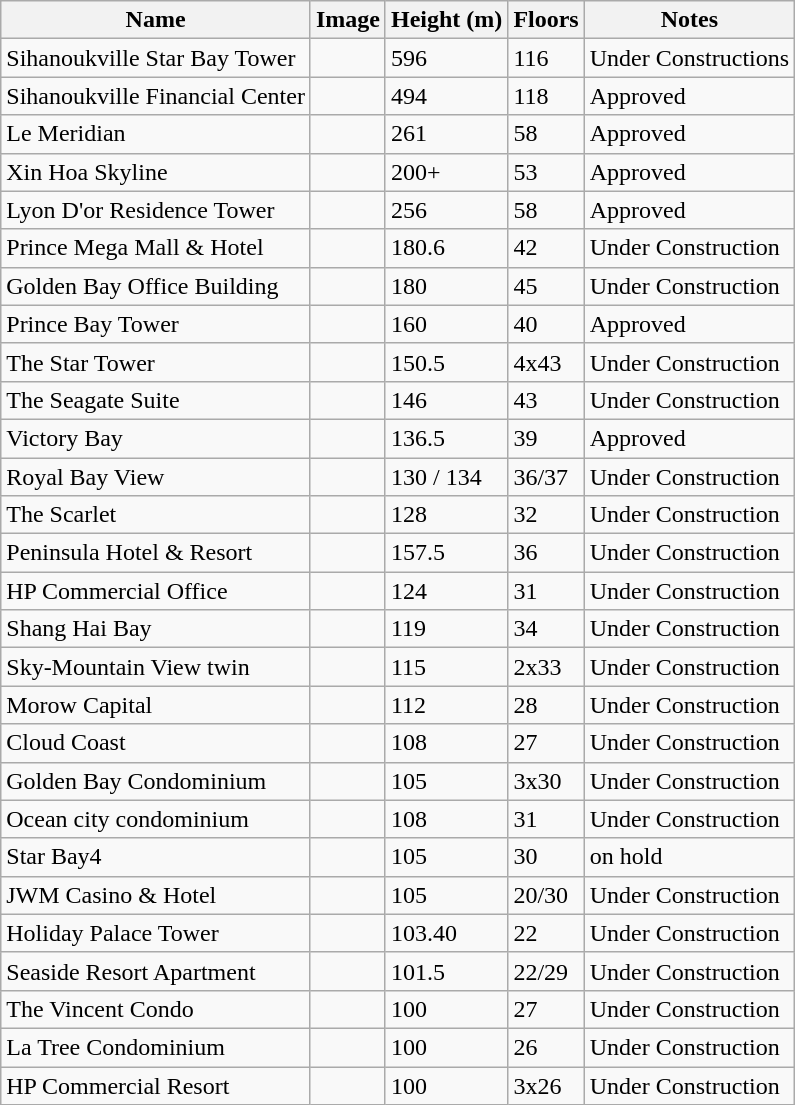<table class="wikitable sortable">
<tr>
<th>Name</th>
<th class="unsortable">Image</th>
<th>Height (m)</th>
<th>Floors</th>
<th class="unsortable">Notes</th>
</tr>
<tr>
<td>Sihanoukville Star Bay Tower</td>
<td></td>
<td>596</td>
<td>116</td>
<td>Under Constructions</td>
</tr>
<tr>
<td>Sihanoukville Financial Center</td>
<td></td>
<td>494</td>
<td>118</td>
<td>Approved</td>
</tr>
<tr>
<td>Le Meridian</td>
<td></td>
<td>261</td>
<td>58</td>
<td>Approved</td>
</tr>
<tr>
<td>Xin Hoa Skyline</td>
<td></td>
<td>200+</td>
<td>53</td>
<td>Approved</td>
</tr>
<tr>
<td>Lyon D'or Residence Tower</td>
<td></td>
<td>256</td>
<td>58</td>
<td>Approved</td>
</tr>
<tr>
<td>Prince Mega Mall & Hotel</td>
<td></td>
<td>180.6</td>
<td>42</td>
<td>Under Construction</td>
</tr>
<tr>
<td>Golden Bay Office Building</td>
<td></td>
<td>180</td>
<td>45</td>
<td>Under Construction</td>
</tr>
<tr>
<td>Prince Bay Tower</td>
<td></td>
<td>160</td>
<td>40</td>
<td>Approved</td>
</tr>
<tr>
<td>The Star Tower</td>
<td></td>
<td>150.5</td>
<td>4x43</td>
<td>Under Construction</td>
</tr>
<tr>
<td>The Seagate Suite</td>
<td></td>
<td>146</td>
<td>43</td>
<td>Under Construction</td>
</tr>
<tr>
<td>Victory Bay</td>
<td></td>
<td>136.5</td>
<td>39</td>
<td>Approved</td>
</tr>
<tr>
<td>Royal Bay View</td>
<td></td>
<td>130 / 134</td>
<td>36/37</td>
<td>Under Construction</td>
</tr>
<tr>
<td>The Scarlet</td>
<td></td>
<td>128</td>
<td>32</td>
<td>Under Construction</td>
</tr>
<tr>
<td>Peninsula Hotel & Resort</td>
<td></td>
<td>157.5</td>
<td>36</td>
<td>Under Construction</td>
</tr>
<tr>
<td>HP Commercial Office</td>
<td></td>
<td>124</td>
<td>31</td>
<td>Under Construction</td>
</tr>
<tr>
<td>Shang Hai Bay</td>
<td></td>
<td>119</td>
<td>34</td>
<td>Under Construction</td>
</tr>
<tr>
<td>Sky-Mountain View twin</td>
<td></td>
<td>115</td>
<td>2x33</td>
<td>Under Construction</td>
</tr>
<tr>
<td>Morow Capital</td>
<td></td>
<td>112</td>
<td>28</td>
<td>Under Construction</td>
</tr>
<tr>
<td>Cloud Coast</td>
<td></td>
<td>108</td>
<td>27</td>
<td>Under Construction</td>
</tr>
<tr>
<td>Golden Bay Condominium</td>
<td></td>
<td>105</td>
<td>3x30</td>
<td>Under Construction</td>
</tr>
<tr>
<td>Ocean city condominium</td>
<td></td>
<td>108</td>
<td>31</td>
<td>Under Construction</td>
</tr>
<tr>
<td>Star Bay4</td>
<td></td>
<td>105</td>
<td>30</td>
<td>on hold</td>
</tr>
<tr>
<td>JWM Casino & Hotel</td>
<td></td>
<td>105</td>
<td>20/30</td>
<td>Under Construction</td>
</tr>
<tr>
<td>Holiday Palace Tower</td>
<td></td>
<td>103.40</td>
<td>22</td>
<td>Under Construction</td>
</tr>
<tr>
<td>Seaside Resort Apartment</td>
<td></td>
<td>101.5</td>
<td>22/29</td>
<td>Under Construction</td>
</tr>
<tr>
<td>The Vincent Condo</td>
<td></td>
<td>100</td>
<td>27</td>
<td>Under Construction</td>
</tr>
<tr>
<td>La Tree Condominium</td>
<td></td>
<td>100</td>
<td>26</td>
<td>Under Construction</td>
</tr>
<tr>
<td>HP Commercial Resort</td>
<td></td>
<td>100</td>
<td>3x26</td>
<td>Under Construction</td>
</tr>
</table>
